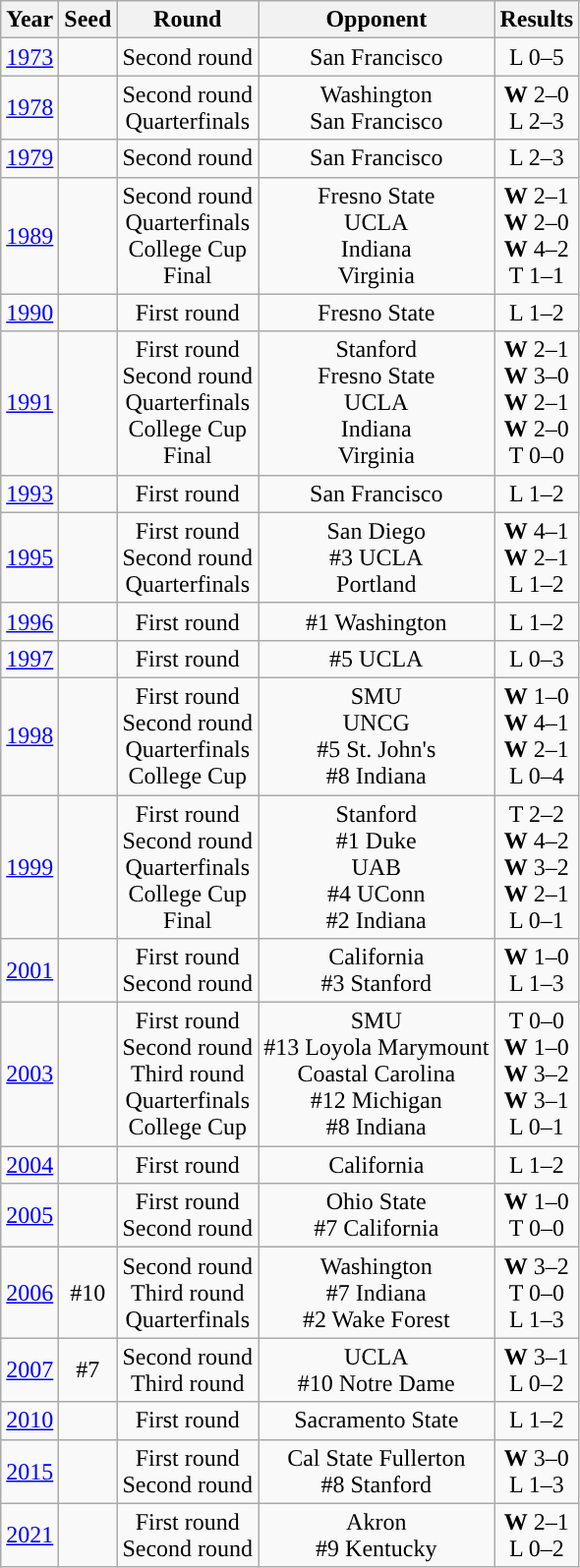<table class="wikitable">
<tr>
<th>Year</th>
<th>Seed</th>
<th>Round</th>
<th>Opponent</th>
<th>Results</th>
</tr>
<tr align="center">
<td><a href='#'>1973</a></td>
<td></td>
<td>Second round</td>
<td>San Francisco</td>
<td>L 0–5</td>
</tr>
<tr align="center">
<td><a href='#'>1978</a></td>
<td></td>
<td>Second round<br>Quarterfinals</td>
<td>Washington<br>San Francisco</td>
<td><strong>W</strong> 2–0<br>L 2–3</td>
</tr>
<tr align="center">
<td><a href='#'>1979</a></td>
<td></td>
<td>Second round</td>
<td>San Francisco</td>
<td>L 2–3</td>
</tr>
<tr align="center">
<td><a href='#'>1989</a></td>
<td></td>
<td>Second round<br>Quarterfinals<br>College Cup<br>Final</td>
<td>Fresno State<br>UCLA<br>Indiana<br>Virginia</td>
<td><strong>W</strong> 2–1<br><strong>W</strong> 2–0<br><strong>W</strong> 4–2<br>T 1–1</td>
</tr>
<tr align="center">
<td><a href='#'>1990</a></td>
<td></td>
<td>First round</td>
<td>Fresno State</td>
<td>L 1–2</td>
</tr>
<tr align="center">
<td><a href='#'>1991</a></td>
<td></td>
<td>First round<br>Second round<br>Quarterfinals<br>College Cup<br>Final</td>
<td>Stanford<br>Fresno State<br>UCLA<br>Indiana<br>Virginia</td>
<td><strong>W</strong> 2–1<br><strong>W</strong> 3–0<br><strong>W</strong> 2–1<br><strong>W</strong> 2–0<br>T 0–0</td>
</tr>
<tr align="center">
<td><a href='#'>1993</a></td>
<td></td>
<td>First round</td>
<td>San Francisco</td>
<td>L 1–2</td>
</tr>
<tr align="center">
<td><a href='#'>1995</a></td>
<td></td>
<td>First round<br>Second round<br>Quarterfinals</td>
<td>San Diego<br>#3 UCLA<br>Portland</td>
<td><strong>W</strong> 4–1<br><strong>W</strong> 2–1<br>L 1–2</td>
</tr>
<tr align="center">
<td><a href='#'>1996</a></td>
<td></td>
<td>First round</td>
<td>#1 Washington</td>
<td>L 1–2</td>
</tr>
<tr align="center">
<td><a href='#'>1997</a></td>
<td></td>
<td>First round</td>
<td>#5 UCLA</td>
<td>L 0–3</td>
</tr>
<tr align="center">
<td><a href='#'>1998</a></td>
<td></td>
<td>First round<br>Second round<br>Quarterfinals<br>College Cup</td>
<td>SMU<br>UNCG<br>#5 St. John's<br>#8 Indiana</td>
<td><strong>W</strong> 1–0<br><strong>W</strong> 4–1<br><strong>W</strong> 2–1<br>L 0–4</td>
</tr>
<tr align="center">
<td><a href='#'>1999</a></td>
<td></td>
<td>First round<br>Second round<br>Quarterfinals<br>College Cup<br>Final</td>
<td>Stanford<br>#1 Duke<br>UAB<br>#4 UConn<br>#2 Indiana</td>
<td>T 2–2<br><strong>W</strong> 4–2<br><strong>W</strong> 3–2<br><strong>W</strong> 2–1<br>L 0–1</td>
</tr>
<tr align="center">
<td><a href='#'>2001</a></td>
<td></td>
<td>First round<br>Second round</td>
<td>California<br>#3 Stanford</td>
<td><strong>W</strong> 1–0<br>L 1–3</td>
</tr>
<tr align="center">
<td><a href='#'>2003</a></td>
<td></td>
<td>First round<br>Second round<br>Third round<br>Quarterfinals<br>College Cup</td>
<td>SMU<br>#13 Loyola Marymount<br>Coastal Carolina<br>#12 Michigan<br>#8 Indiana</td>
<td>T 0–0<br><strong>W</strong> 1–0<br><strong>W</strong> 3–2<br><strong>W</strong> 3–1<br>L 0–1</td>
</tr>
<tr align="center">
<td><a href='#'>2004</a></td>
<td></td>
<td>First round</td>
<td>California</td>
<td>L 1–2</td>
</tr>
<tr align="center">
<td><a href='#'>2005</a></td>
<td></td>
<td>First round<br>Second round</td>
<td>Ohio State<br>#7 California</td>
<td><strong>W</strong> 1–0<br>T 0–0</td>
</tr>
<tr align="center">
<td><a href='#'>2006</a></td>
<td>#10</td>
<td>Second round<br>Third round<br>Quarterfinals</td>
<td>Washington<br>#7 Indiana<br>#2 Wake Forest</td>
<td><strong>W</strong> 3–2<br>T 0–0<br>L 1–3</td>
</tr>
<tr align="center">
<td><a href='#'>2007</a></td>
<td>#7</td>
<td>Second round<br>Third round</td>
<td>UCLA<br>#10 Notre Dame</td>
<td><strong>W</strong> 3–1<br>L 0–2</td>
</tr>
<tr align="center">
<td><a href='#'>2010</a></td>
<td></td>
<td>First round</td>
<td>Sacramento State</td>
<td>L 1–2</td>
</tr>
<tr align="center">
<td><a href='#'>2015</a></td>
<td></td>
<td>First round<br>Second round</td>
<td>Cal State Fullerton<br>#8 Stanford</td>
<td><strong>W</strong> 3–0<br>L 1–3</td>
</tr>
<tr align="center">
<td><a href='#'>2021</a></td>
<td></td>
<td>First round<br>Second round</td>
<td>Akron<br>#9 Kentucky</td>
<td><strong>W</strong> 2–1<br>L 0–2</td>
</tr>
</table>
